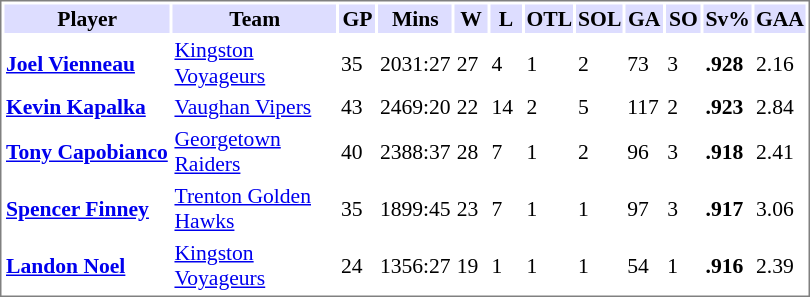<table cellpadding="0">
<tr align="left" style="vertical-align: top">
<td></td>
<td><br><table cellpadding="1" width="540px" style="font-size: 90%; border: 1px solid gray;">
<tr>
<th bgcolor="#DDDDFF" width="27.5%">Player</th>
<th bgcolor="#DDDDFF" width="27.5%">Team</th>
<th bgcolor="#DDDDFF" width="5%">GP</th>
<th bgcolor="#DDDDFF" width="5%">Mins</th>
<th bgcolor="#DDDDFF" width="5%">W</th>
<th bgcolor="#DDDDFF" width="5%">L</th>
<th bgcolor="#DDDDFF" width="5%">OTL</th>
<th bgcolor="#DDDDFF" width="5%">SOL</th>
<th bgcolor="#DDDDFF" width="5%">GA</th>
<th bgcolor="#DDDDFF" width="5%">SO</th>
<th bgcolor="#DDDDFF" width="5%">Sv%</th>
<th bgcolor="#DDDDFF" width="5%">GAA</th>
</tr>
<tr>
<td><strong><a href='#'>Joel Vienneau</a></strong></td>
<td><a href='#'>Kingston Voyageurs</a></td>
<td>35</td>
<td>2031:27</td>
<td>27</td>
<td>4</td>
<td>1</td>
<td>2</td>
<td>73</td>
<td>3</td>
<td><strong>.928</strong></td>
<td>2.16</td>
</tr>
<tr>
<td><strong><a href='#'>Kevin Kapalka</a></strong></td>
<td><a href='#'>Vaughan Vipers</a></td>
<td>43</td>
<td>2469:20</td>
<td>22</td>
<td>14</td>
<td>2</td>
<td>5</td>
<td>117</td>
<td>2</td>
<td><strong>.923</strong></td>
<td>2.84</td>
</tr>
<tr>
<td><strong><a href='#'>Tony Capobianco</a></strong></td>
<td><a href='#'>Georgetown Raiders</a></td>
<td>40</td>
<td>2388:37</td>
<td>28</td>
<td>7</td>
<td>1</td>
<td>2</td>
<td>96</td>
<td>3</td>
<td><strong>.918</strong></td>
<td>2.41</td>
</tr>
<tr>
<td><strong><a href='#'>Spencer Finney</a></strong></td>
<td><a href='#'>Trenton Golden Hawks</a></td>
<td>35</td>
<td>1899:45</td>
<td>23</td>
<td>7</td>
<td>1</td>
<td>1</td>
<td>97</td>
<td>3</td>
<td><strong>.917</strong></td>
<td>3.06</td>
</tr>
<tr>
<td><strong><a href='#'>Landon Noel</a></strong></td>
<td><a href='#'>Kingston Voyageurs</a></td>
<td>24</td>
<td>1356:27</td>
<td>19</td>
<td>1</td>
<td>1</td>
<td>1</td>
<td>54</td>
<td>1</td>
<td><strong>.916</strong></td>
<td>2.39</td>
</tr>
</table>
</td>
</tr>
</table>
